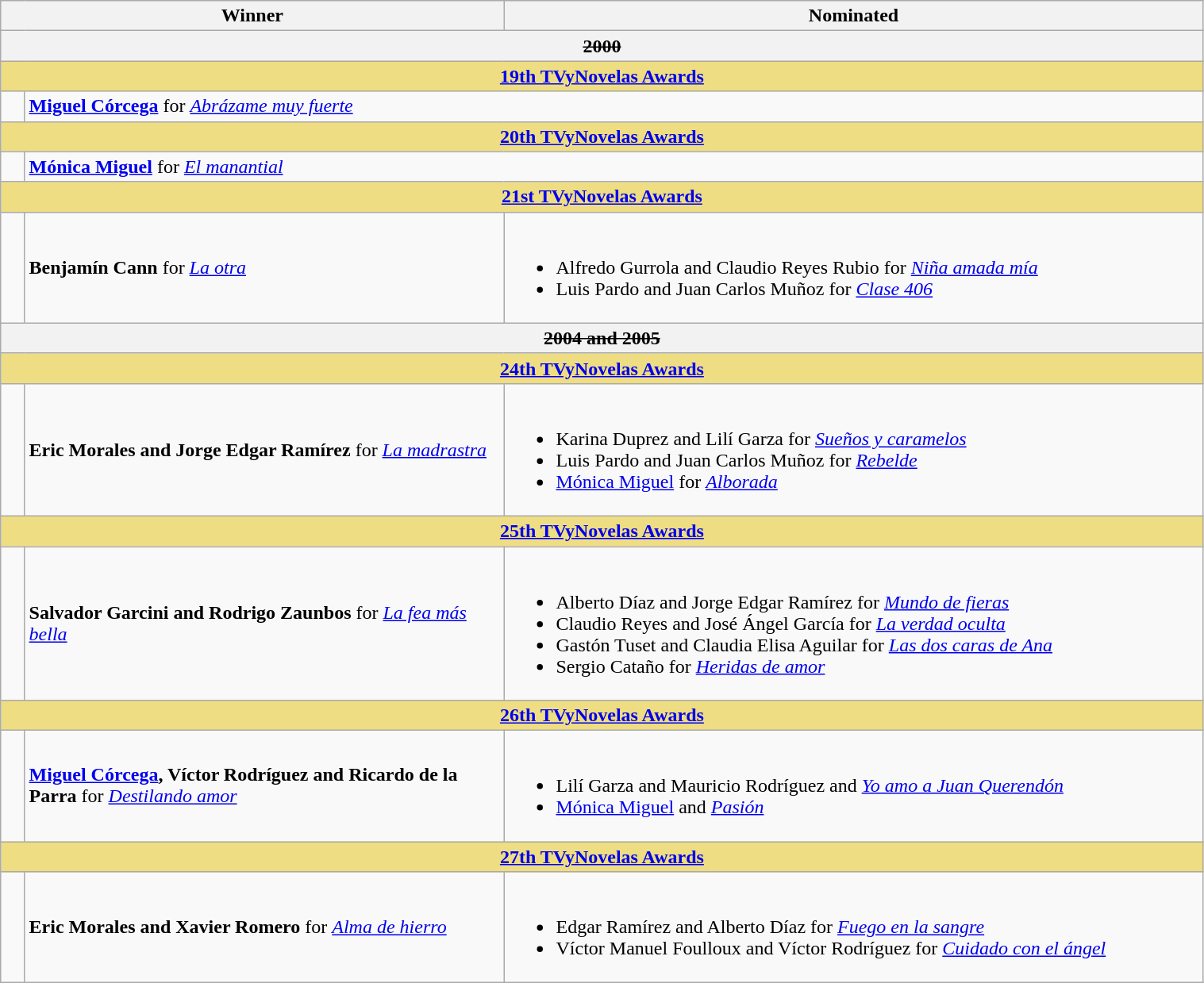<table class="wikitable" width=80%>
<tr align=center>
<th width="150px;" colspan=2; align="center">Winner</th>
<th width="580px;" align="center">Nominated</th>
</tr>
<tr>
<th colspan=9  align="center"><s>2000</s></th>
</tr>
<tr>
<th colspan=9 style="background:#EEDD82;"  align="center"><strong><a href='#'>19th TVyNovelas Awards</a></strong></th>
</tr>
<tr>
<td width=2%></td>
<td colspan=2><strong><a href='#'>Miguel Córcega</a></strong> for <em><a href='#'>Abrázame muy fuerte</a></em></td>
</tr>
<tr>
<th colspan=9 style="background:#EEDD82;"  align="center"><strong><a href='#'>20th TVyNovelas Awards</a></strong></th>
</tr>
<tr>
<td width=2%></td>
<td colspan=2><strong><a href='#'>Mónica Miguel</a></strong> for <em><a href='#'>El manantial</a></em></td>
</tr>
<tr>
<th colspan=9 style="background:#EEDD82;"  align="center"><strong><a href='#'>21st TVyNovelas Awards</a></strong></th>
</tr>
<tr>
<td width=2%></td>
<td><strong>Benjamín Cann</strong> for <em><a href='#'>La otra</a></em></td>
<td><br><ul><li>Alfredo Gurrola and Claudio Reyes Rubio for <em><a href='#'>Niña amada mía</a></em></li><li>Luis Pardo and Juan Carlos Muñoz for <em><a href='#'>Clase 406</a></em></li></ul></td>
</tr>
<tr>
<th colspan=9  align="center"><s>2004 and 2005</s></th>
</tr>
<tr>
<th colspan=9 style="background:#EEDD82;"  align="center"><strong><a href='#'>24th TVyNovelas Awards</a></strong></th>
</tr>
<tr>
<td width=2%></td>
<td><strong>Eric Morales and Jorge Edgar Ramírez</strong> for <em><a href='#'>La madrastra</a></em></td>
<td><br><ul><li>Karina Duprez and Lilí Garza for <em><a href='#'>Sueños y caramelos</a></em></li><li>Luis Pardo and Juan Carlos Muñoz for <em><a href='#'>Rebelde</a></em></li><li><a href='#'>Mónica Miguel</a> for <em><a href='#'>Alborada</a></em></li></ul></td>
</tr>
<tr>
<th colspan=9 style="background:#EEDD82;"  align="center"><strong><a href='#'>25th TVyNovelas Awards</a></strong></th>
</tr>
<tr>
<td width=2%></td>
<td><strong>Salvador Garcini and Rodrigo Zaunbos</strong> for <em><a href='#'>La fea más bella</a></em></td>
<td><br><ul><li>Alberto Díaz and Jorge Edgar Ramírez for <em><a href='#'>Mundo de fieras</a></em></li><li>Claudio Reyes and José Ángel García for <em><a href='#'>La verdad oculta</a></em></li><li>Gastón Tuset and Claudia Elisa Aguilar for <em><a href='#'>Las dos caras de Ana</a></em></li><li>Sergio Cataño for <em><a href='#'>Heridas de amor</a></em></li></ul></td>
</tr>
<tr>
<th colspan=9 style="background:#EEDD82;"  align="center"><strong><a href='#'>26th TVyNovelas Awards</a></strong></th>
</tr>
<tr>
<td width=2%></td>
<td><strong><a href='#'>Miguel Córcega</a>, Víctor Rodríguez and Ricardo de la Parra</strong> for <em><a href='#'>Destilando amor</a></em></td>
<td><br><ul><li>Lilí Garza and Mauricio Rodríguez and <em><a href='#'>Yo amo a Juan Querendón</a></em></li><li><a href='#'>Mónica Miguel</a> and <em><a href='#'>Pasión</a></em></li></ul></td>
</tr>
<tr>
<th colspan=9 style="background:#EEDD82;"  align="center"><strong><a href='#'>27th TVyNovelas Awards</a></strong></th>
</tr>
<tr>
<td width=2%></td>
<td><strong>Eric Morales and Xavier Romero</strong> for <em><a href='#'>Alma de hierro</a></em></td>
<td><br><ul><li>Edgar Ramírez and Alberto Díaz for <em><a href='#'>Fuego en la sangre</a></em></li><li>Víctor Manuel Foulloux and Víctor Rodríguez for <em><a href='#'>Cuidado con el ángel</a></em></li></ul></td>
</tr>
</table>
